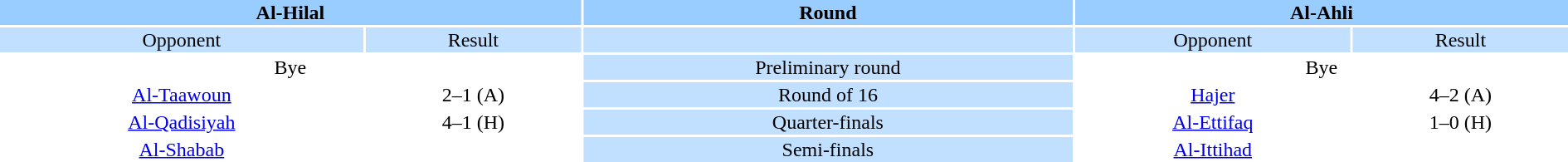<table style="width:100%; text-align:center;">
<tr style="vertical-align:top; background:#9cf;">
<th colspan=2 style="width:1*">Al-Hilal</th>
<th><strong>Round</strong></th>
<th colspan=2 style="width:1*">Al-Ahli</th>
</tr>
<tr style="vertical-align:top; background:#c1e0ff;">
<td>Opponent</td>
<td>Result</td>
<td style="background:#c1e0ff;"></td>
<td>Opponent</td>
<td>Result</td>
</tr>
<tr>
<td colspan=2>Bye</td>
<td style="background:#c1e0ff;">Preliminary round</td>
<td colspan=2>Bye</td>
</tr>
<tr>
<td><a href='#'>Al-Taawoun</a></td>
<td>2–1 (A)</td>
<td style="background:#c1e0ff;">Round of 16</td>
<td><a href='#'>Hajer</a></td>
<td>4–2 (A)</td>
</tr>
<tr>
<td><a href='#'>Al-Qadisiyah</a></td>
<td>4–1 (H)</td>
<td style="background:#c1e0ff;">Quarter-finals</td>
<td><a href='#'>Al-Ettifaq</a></td>
<td>1–0 (H)</td>
</tr>
<tr>
<td rowspan=2><a href='#'>Al-Shabab</a></td>
<td></td>
<td style="background:#c1e0ff;" rowspan="1">Semi-finals</td>
<td rowspan=2><a href='#'>Al-Ittihad</a></td>
<td></td>
</tr>
</table>
